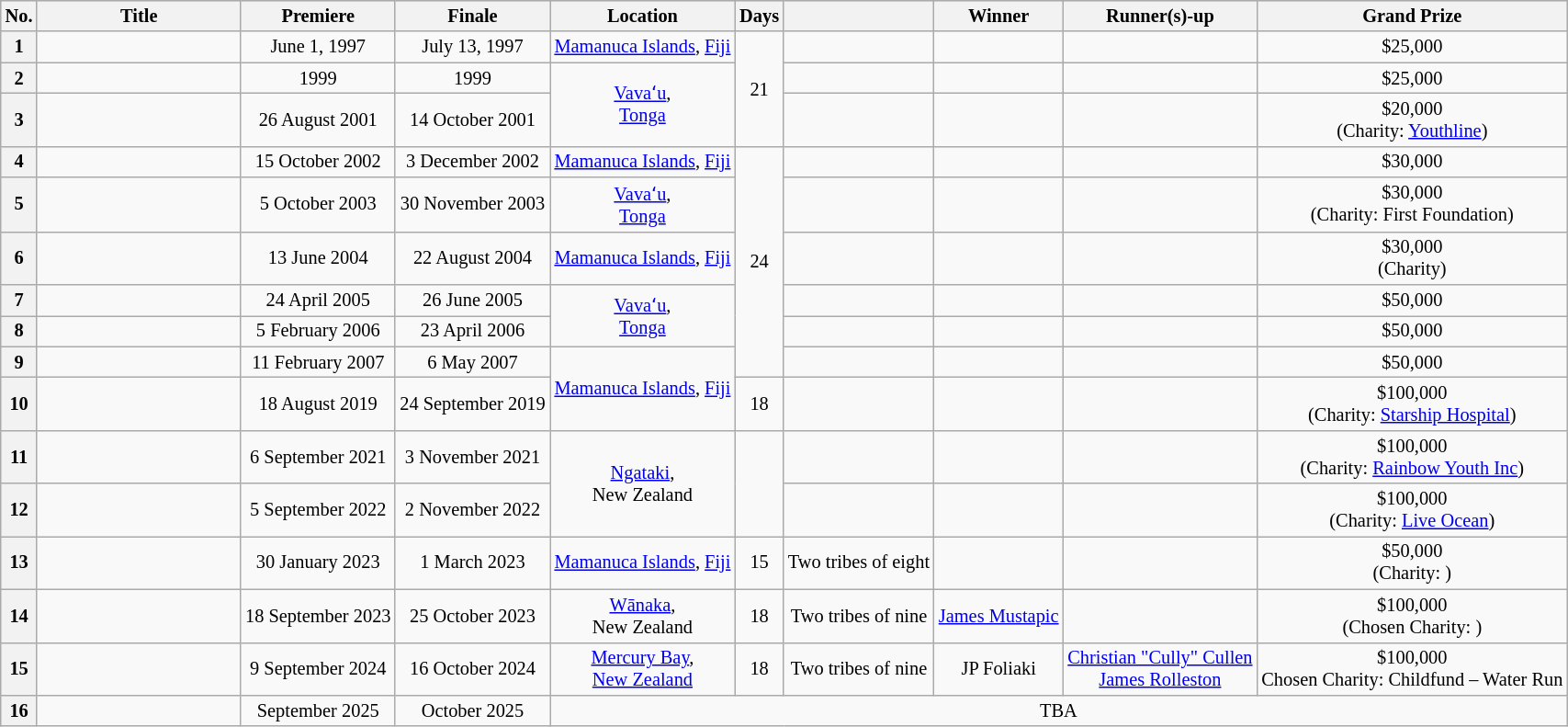<table class="wikitable" style="font-size:85%; text-align:center">
<tr style="background:#e0e0e0;">
<th>No.</th>
<th scope="col" width="13%">Title</th>
<th>Premiere</th>
<th>Finale</th>
<th>Location</th>
<th>Days</th>
<th></th>
<th>Winner</th>
<th>Runner(s)-up</th>
<th>Grand Prize</th>
</tr>
<tr style="background:#f9f9f9;">
<th>1</th>
<td></td>
<td>June 1, 1997</td>
<td>July 13, 1997</td>
<td><a href='#'>Mamanuca Islands</a>, <a href='#'>Fiji</a></td>
<td rowspan="3">21</td>
<td></td>
<td></td>
<td></td>
<td>$25,000</td>
</tr>
<tr style="background:#f9f9f9;">
<th>2</th>
<td></td>
<td>1999</td>
<td>1999</td>
<td rowspan="2"><a href='#'>Vavaʻu</a>, <br><a href='#'>Tonga</a></td>
<td></td>
<td></td>
<td></td>
<td>$25,000</td>
</tr>
<tr style="background:#f9f9f9;">
<th>3</th>
<td></td>
<td>26 August 2001</td>
<td>14 October 2001</td>
<td></td>
<td></td>
<td></td>
<td>$20,000 <br>(Charity: <a href='#'>Youthline</a>)</td>
</tr>
<tr style="background:#f9f9f9;">
<th>4</th>
<td></td>
<td>15 October 2002</td>
<td>3 December 2002</td>
<td><a href='#'>Mamanuca Islands</a>, <a href='#'>Fiji</a></td>
<td rowspan="6">24</td>
<td></td>
<td></td>
<td></td>
<td>$30,000</td>
</tr>
<tr style="background:#f9f9f9;">
<th>5</th>
<td></td>
<td>5 October 2003</td>
<td>30 November 2003</td>
<td><a href='#'>Vavaʻu</a>, <br><a href='#'>Tonga</a></td>
<td></td>
<td></td>
<td></td>
<td>$30,000 <br>(Charity: First Foundation)</td>
</tr>
<tr style="background:#f9f9f9;">
<th>6</th>
<td></td>
<td>13 June 2004</td>
<td>22 August 2004</td>
<td><a href='#'>Mamanuca Islands</a>, <a href='#'>Fiji</a></td>
<td></td>
<td></td>
<td></td>
<td>$30,000 <br>(Charity)</td>
</tr>
<tr style="background:#f9f9f9;">
<th>7</th>
<td></td>
<td>24 April 2005</td>
<td>26 June 2005</td>
<td rowspan="2"><a href='#'>Vavaʻu</a>, <br><a href='#'>Tonga</a></td>
<td></td>
<td></td>
<td></td>
<td>$50,000</td>
</tr>
<tr style="background:#f9f9f9;">
<th>8</th>
<td></td>
<td>5 February 2006</td>
<td>23 April 2006</td>
<td></td>
<td></td>
<td></td>
<td>$50,000</td>
</tr>
<tr style="background:#f9f9f9;">
<th>9</th>
<td></td>
<td>11 February 2007</td>
<td>6 May 2007</td>
<td rowspan="2"><a href='#'>Mamanuca Islands</a>, <a href='#'>Fiji</a></td>
<td></td>
<td></td>
<td></td>
<td>$50,000</td>
</tr>
<tr style="background:#f9f9f9;">
<th>10</th>
<td></td>
<td>18 August 2019</td>
<td>24 September 2019</td>
<td>18</td>
<td></td>
<td></td>
<td></td>
<td>$100,000 <br>(Charity: <a href='#'>Starship Hospital</a>)</td>
</tr>
<tr style="background:#f9f9f9;">
<th>11</th>
<td></td>
<td>6 September 2021</td>
<td>3 November 2021</td>
<td rowspan="2"><a href='#'>Ngataki</a>, <br>New Zealand</td>
<td rowspan="2"></td>
<td></td>
<td></td>
<td></td>
<td>$100,000 <br>(Charity: <a href='#'>Rainbow Youth Inc</a>)</td>
</tr>
<tr>
<th>12</th>
<td></td>
<td>5 September 2022</td>
<td>2 November 2022</td>
<td></td>
<td></td>
<td></td>
<td>$100,000 <br>(Charity: <a href='#'>Live Ocean</a>)</td>
</tr>
<tr>
<th>13</th>
<td></td>
<td>30 January 2023</td>
<td>1 March 2023</td>
<td><a href='#'>Mamanuca Islands</a>, <a href='#'>Fiji</a></td>
<td>15</td>
<td>Two tribes of eight</td>
<td></td>
<td></td>
<td>$50,000 <br>(Charity: )</td>
</tr>
<tr>
<th>14</th>
<td></td>
<td>18 September 2023</td>
<td>25 October 2023</td>
<td><a href='#'>Wānaka</a>, <br>New Zealand</td>
<td>18</td>
<td>Two tribes of nine</td>
<td><a href='#'>James Mustapic</a></td>
<td></td>
<td>$100,000<br>(Chosen Charity: )</td>
</tr>
<tr>
<th>15</th>
<td></td>
<td>9 September 2024</td>
<td>16 October 2024</td>
<td><a href='#'>Mercury Bay</a>,<br> <a href='#'>New Zealand</a></td>
<td>18</td>
<td>Two tribes of nine</td>
<td>JP Foliaki</td>
<td><a href='#'>Christian "Cully" Cullen</a><br><a href='#'>James Rolleston</a></td>
<td>$100,000<br>Chosen Charity: Childfund – Water Run</td>
</tr>
<tr>
<th>16</th>
<td></td>
<td>September 2025</td>
<td>October 2025</td>
<td colspan="6">TBA</td>
</tr>
</table>
